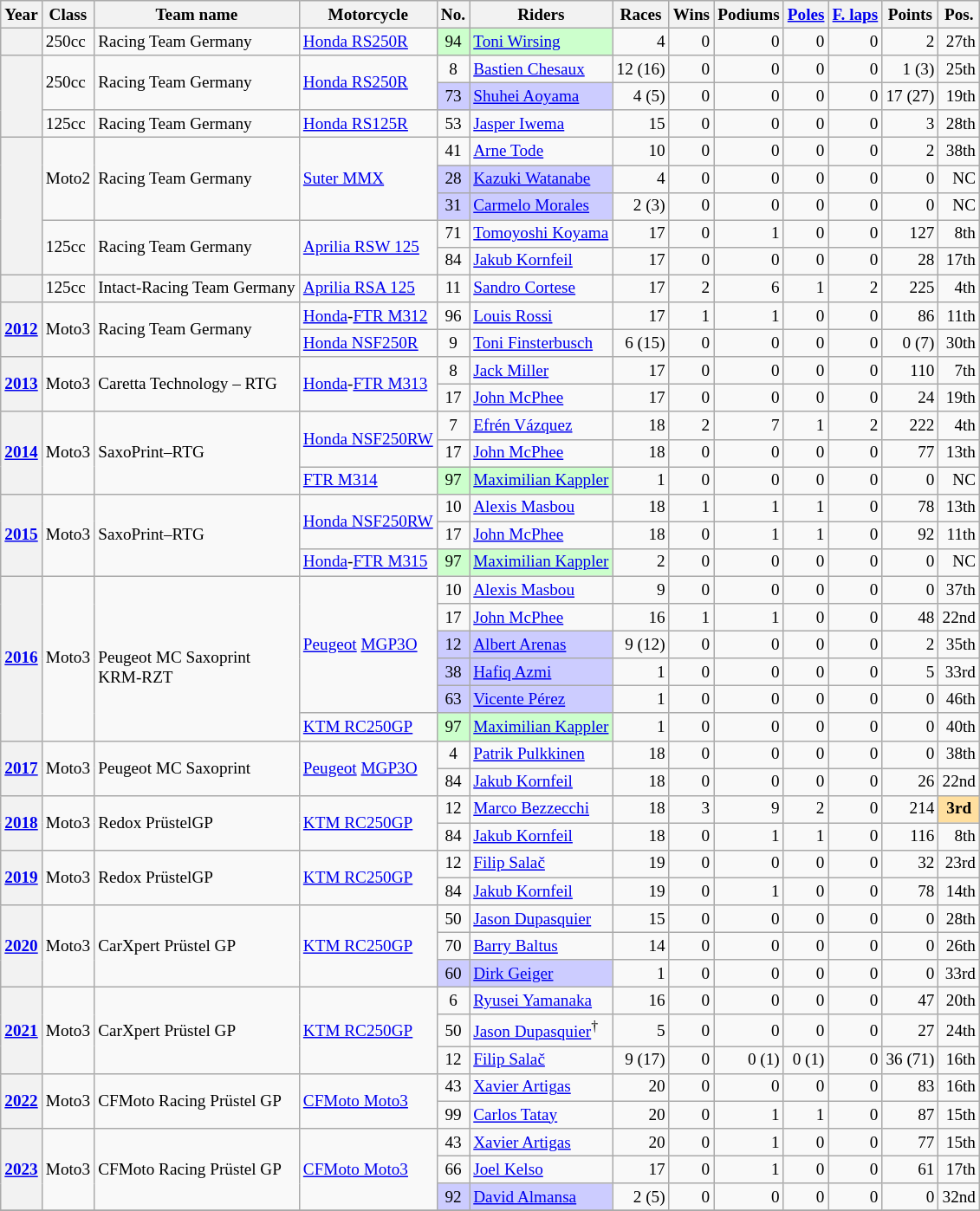<table class="wikitable" style="text-align:right; font-size:80%">
<tr>
<th scope="col">Year</th>
<th scope="col">Class</th>
<th scope="col">Team name</th>
<th scope="col">Motorcycle</th>
<th scope="col">No.</th>
<th scope="col">Riders</th>
<th scope="col">Races</th>
<th scope="col">Wins</th>
<th scope="col">Podiums</th>
<th scope="col"><a href='#'>Poles</a></th>
<th scope="col"><a href='#'>F. laps</a></th>
<th scope="col">Points</th>
<th scope="col">Pos.</th>
</tr>
<tr>
<th scope="row" rowspan="1"></th>
<td align="left" rowspan="1">250cc</td>
<td align="left" rowspan="1">Racing Team Germany</td>
<td align="left" rowspan="1"><a href='#'>Honda RS250R</a></td>
<td style="background:#ccffcc;" align=center>94</td>
<td style="background:#ccffcc;" align="left"> <a href='#'>Toni Wirsing</a></td>
<td>4</td>
<td>0</td>
<td>0</td>
<td>0</td>
<td>0</td>
<td>2</td>
<td>27th</td>
</tr>
<tr>
<th scope="row" rowspan="3"></th>
<td align="left" rowspan="2">250cc</td>
<td align="left" rowspan="2">Racing Team Germany</td>
<td align="left" rowspan="2"><a href='#'>Honda RS250R</a></td>
<td align=center>8</td>
<td align="left"> <a href='#'>Bastien Chesaux</a></td>
<td>12 (16)</td>
<td>0</td>
<td>0</td>
<td>0</td>
<td>0</td>
<td>1 (3)</td>
<td>25th</td>
</tr>
<tr>
<td style="background:#ccccff;" align=center>73</td>
<td style="background:#ccccff;" align="left"> <a href='#'>Shuhei Aoyama</a></td>
<td>4 (5)</td>
<td>0</td>
<td>0</td>
<td>0</td>
<td>0</td>
<td>17 (27)</td>
<td>19th</td>
</tr>
<tr>
<td align="left" rowspan="1">125cc</td>
<td align="left" rowspan="1">Racing Team Germany</td>
<td align="left" rowspan="1"><a href='#'>Honda RS125R</a></td>
<td align=center>53</td>
<td align="left"> <a href='#'>Jasper Iwema</a></td>
<td>15</td>
<td>0</td>
<td>0</td>
<td>0</td>
<td>0</td>
<td>3</td>
<td>28th</td>
</tr>
<tr>
<th scope="row" rowspan="5"></th>
<td align="left" rowspan="3">Moto2</td>
<td align="left" rowspan="3">Racing Team Germany</td>
<td align="left" rowspan="3"><a href='#'>Suter MMX</a></td>
<td align=center>41</td>
<td align="left"> <a href='#'>Arne Tode</a></td>
<td>10</td>
<td>0</td>
<td>0</td>
<td>0</td>
<td>0</td>
<td>2</td>
<td>38th</td>
</tr>
<tr>
<td style="background:#ccccff;" align=center>28</td>
<td style="background:#ccccff;" align="left"> <a href='#'>Kazuki Watanabe</a></td>
<td>4</td>
<td>0</td>
<td>0</td>
<td>0</td>
<td>0</td>
<td>0</td>
<td>NC</td>
</tr>
<tr>
<td style="background:#ccccff;" align=center>31</td>
<td style="background:#ccccff;" align="left"> <a href='#'>Carmelo Morales</a></td>
<td>2 (3)</td>
<td>0</td>
<td>0</td>
<td>0</td>
<td>0</td>
<td>0</td>
<td>NC</td>
</tr>
<tr>
<td align="left" rowspan="2">125cc</td>
<td align="left" rowspan="2">Racing Team Germany</td>
<td align="left" rowspan="2"><a href='#'>Aprilia RSW 125</a></td>
<td align=center>71</td>
<td align="left"> <a href='#'>Tomoyoshi Koyama</a></td>
<td>17</td>
<td>0</td>
<td>1</td>
<td>0</td>
<td>0</td>
<td>127</td>
<td>8th</td>
</tr>
<tr>
<td align=center>84</td>
<td align="left"> <a href='#'>Jakub Kornfeil</a></td>
<td>17</td>
<td>0</td>
<td>0</td>
<td>0</td>
<td>0</td>
<td>28</td>
<td>17th</td>
</tr>
<tr>
<th scope="row" rowspan="1"></th>
<td align="left" rowspan="1">125cc</td>
<td align="left" rowspan="1">Intact-Racing Team Germany</td>
<td align="left" rowspan="1"><a href='#'>Aprilia RSA 125</a></td>
<td align=center>11</td>
<td align="left"> <a href='#'>Sandro Cortese</a></td>
<td>17</td>
<td>2</td>
<td>6</td>
<td>1</td>
<td>2</td>
<td>225</td>
<td>4th</td>
</tr>
<tr>
<th scope="row" rowspan="2"><a href='#'>2012</a></th>
<td align="left" rowspan="2">Moto3</td>
<td align="left" rowspan="2">Racing Team Germany</td>
<td align="left" rowspan="1"><a href='#'>Honda</a>-<a href='#'>FTR M312</a></td>
<td align=center>96</td>
<td align="left"> <a href='#'>Louis Rossi</a></td>
<td>17</td>
<td>1</td>
<td>1</td>
<td>0</td>
<td>0</td>
<td>86</td>
<td>11th</td>
</tr>
<tr>
<td align="left" rowspan="1"><a href='#'>Honda NSF250R</a></td>
<td align=center>9</td>
<td align="left"> <a href='#'>Toni Finsterbusch</a></td>
<td>6 (15)</td>
<td>0</td>
<td>0</td>
<td>0</td>
<td>0</td>
<td>0 (7)</td>
<td>30th</td>
</tr>
<tr>
<th scope="row" rowspan="2"><a href='#'>2013</a></th>
<td align="left" rowspan="2">Moto3</td>
<td align="left" rowspan="2">Caretta Technology – RTG</td>
<td align="left" rowspan="2"><a href='#'>Honda</a>-<a href='#'>FTR M313</a></td>
<td align=center>8</td>
<td align="left"> <a href='#'>Jack Miller</a></td>
<td>17</td>
<td>0</td>
<td>0</td>
<td>0</td>
<td>0</td>
<td>110</td>
<td>7th</td>
</tr>
<tr>
<td align=center>17</td>
<td align="left"> <a href='#'>John McPhee</a></td>
<td>17</td>
<td>0</td>
<td>0</td>
<td>0</td>
<td>0</td>
<td>24</td>
<td>19th</td>
</tr>
<tr>
<th scope="row" rowspan="3"><a href='#'>2014</a></th>
<td align="left" rowspan="3">Moto3</td>
<td align="left" rowspan="3">SaxoPrint–RTG</td>
<td align="left" rowspan="2"><a href='#'>Honda NSF250RW</a></td>
<td align=center>7</td>
<td align="left"> <a href='#'>Efrén Vázquez</a></td>
<td>18</td>
<td>2</td>
<td>7</td>
<td>1</td>
<td>2</td>
<td>222</td>
<td>4th</td>
</tr>
<tr>
<td align=center>17</td>
<td align="left"> <a href='#'>John McPhee</a></td>
<td>18</td>
<td>0</td>
<td>0</td>
<td>0</td>
<td>0</td>
<td>77</td>
<td>13th</td>
</tr>
<tr>
<td align="left" rowspan="1"><a href='#'>FTR M314</a></td>
<td style="background:#ccffcc;" align=center>97</td>
<td style="background:#ccffcc;" align=left> <a href='#'>Maximilian Kappler</a></td>
<td>1</td>
<td>0</td>
<td>0</td>
<td>0</td>
<td>0</td>
<td>0</td>
<td>NC</td>
</tr>
<tr>
<th scope="row" rowspan="3"><a href='#'>2015</a></th>
<td align="left" rowspan="3">Moto3</td>
<td align="left" rowspan="3">SaxoPrint–RTG</td>
<td align="left" rowspan="2"><a href='#'>Honda NSF250RW</a></td>
<td align=center>10</td>
<td align="left"> <a href='#'>Alexis Masbou</a></td>
<td>18</td>
<td>1</td>
<td>1</td>
<td>1</td>
<td>0</td>
<td>78</td>
<td>13th</td>
</tr>
<tr>
<td align=center>17</td>
<td align="left"> <a href='#'>John McPhee</a></td>
<td>18</td>
<td>0</td>
<td>1</td>
<td>1</td>
<td>0</td>
<td>92</td>
<td>11th</td>
</tr>
<tr>
<td align="left" rowspan="1"><a href='#'>Honda</a>-<a href='#'>FTR M315</a></td>
<td style="background:#ccffcc;" align=center>97</td>
<td style="background:#ccffcc;" align=left> <a href='#'>Maximilian Kappler</a></td>
<td>2</td>
<td>0</td>
<td>0</td>
<td>0</td>
<td>0</td>
<td>0</td>
<td>NC</td>
</tr>
<tr>
<th scope="row" rowspan="6"><a href='#'>2016</a></th>
<td align="left" rowspan="6">Moto3</td>
<td align="left" rowspan="6"><br>Peugeot MC Saxoprint<br>KRM-RZT</td>
<td align="left" rowspan="5"><a href='#'>Peugeot</a> <a href='#'>MGP3O</a></td>
<td align=center>10</td>
<td align="left"> <a href='#'>Alexis Masbou</a></td>
<td>9</td>
<td>0</td>
<td>0</td>
<td>0</td>
<td>0</td>
<td>0</td>
<td>37th</td>
</tr>
<tr>
<td align=center>17</td>
<td align="left"> <a href='#'>John McPhee</a></td>
<td>16</td>
<td>1</td>
<td>1</td>
<td>0</td>
<td>0</td>
<td>48</td>
<td>22nd</td>
</tr>
<tr>
<td style="background:#ccccff;" align=center>12</td>
<td style="background:#ccccff;" align=left> <a href='#'>Albert Arenas</a></td>
<td>9 (12)</td>
<td>0</td>
<td>0</td>
<td>0</td>
<td>0</td>
<td>2</td>
<td>35th</td>
</tr>
<tr>
<td style="background:#ccccff;" align=center>38</td>
<td style="background:#ccccff;" align=left> <a href='#'>Hafiq Azmi</a></td>
<td>1</td>
<td>0</td>
<td>0</td>
<td>0</td>
<td>0</td>
<td>5</td>
<td>33rd</td>
</tr>
<tr>
<td style="background:#ccccff;" align=center>63</td>
<td style="background:#ccccff;" align=left> <a href='#'>Vicente Pérez</a></td>
<td>1</td>
<td>0</td>
<td>0</td>
<td>0</td>
<td>0</td>
<td>0</td>
<td>46th</td>
</tr>
<tr>
<td align="left" rowspan="1"><a href='#'>KTM RC250GP</a></td>
<td style="background:#ccffcc;" align=center>97</td>
<td style="background:#ccffcc;" align=left> <a href='#'>Maximilian Kappler</a></td>
<td>1</td>
<td>0</td>
<td>0</td>
<td>0</td>
<td>0</td>
<td>0</td>
<td>40th</td>
</tr>
<tr>
<th scope="row" rowspan="2"><a href='#'>2017</a></th>
<td align="left" rowspan="2">Moto3</td>
<td align="left" rowspan="2">Peugeot MC Saxoprint</td>
<td align="left" rowspan="2"><a href='#'>Peugeot</a> <a href='#'>MGP3O</a></td>
<td align=center>4</td>
<td align="left"> <a href='#'>Patrik Pulkkinen</a></td>
<td>18</td>
<td>0</td>
<td>0</td>
<td>0</td>
<td>0</td>
<td>0</td>
<td>38th</td>
</tr>
<tr>
<td align=center>84</td>
<td align="left"> <a href='#'>Jakub Kornfeil</a></td>
<td>18</td>
<td>0</td>
<td>0</td>
<td>0</td>
<td>0</td>
<td>26</td>
<td>22nd</td>
</tr>
<tr>
<th scope="row" rowspan="2"><a href='#'>2018</a></th>
<td align="left" rowspan="2">Moto3</td>
<td align="left" rowspan="2">Redox PrüstelGP</td>
<td align="left" rowspan="2"><a href='#'>KTM RC250GP</a></td>
<td align=center>12</td>
<td align="left"> <a href='#'>Marco Bezzecchi</a></td>
<td>18</td>
<td>3</td>
<td>9</td>
<td>2</td>
<td>0</td>
<td>214</td>
<td style="background:#ffdf9f;"> <strong>3rd</strong> </td>
</tr>
<tr>
<td align=center>84</td>
<td align="left"> <a href='#'>Jakub Kornfeil</a></td>
<td>18</td>
<td>0</td>
<td>1</td>
<td>1</td>
<td>0</td>
<td>116</td>
<td>8th</td>
</tr>
<tr>
<th scope="row" rowspan="2"><a href='#'>2019</a></th>
<td align="left" rowspan="2">Moto3</td>
<td align="left" rowspan="2">Redox PrüstelGP</td>
<td align="left" rowspan="2"><a href='#'>KTM RC250GP</a></td>
<td align=center>12</td>
<td align="left"> <a href='#'>Filip Salač</a></td>
<td>19</td>
<td>0</td>
<td>0</td>
<td>0</td>
<td>0</td>
<td>32</td>
<td>23rd</td>
</tr>
<tr>
<td align=center>84</td>
<td align="left"> <a href='#'>Jakub Kornfeil</a></td>
<td>19</td>
<td>0</td>
<td>1</td>
<td>0</td>
<td>0</td>
<td>78</td>
<td>14th</td>
</tr>
<tr>
<th scope="row" rowspan="3"><a href='#'>2020</a></th>
<td align="left" rowspan="3">Moto3</td>
<td align="left" rowspan="3">CarXpert Prüstel GP</td>
<td align="left" rowspan="3"><a href='#'>KTM RC250GP</a></td>
<td align=center>50</td>
<td align="left"> <a href='#'>Jason Dupasquier</a></td>
<td>15</td>
<td>0</td>
<td>0</td>
<td>0</td>
<td>0</td>
<td>0</td>
<td>28th</td>
</tr>
<tr>
<td align=center>70</td>
<td align="left"> <a href='#'>Barry Baltus</a></td>
<td>14</td>
<td>0</td>
<td>0</td>
<td>0</td>
<td>0</td>
<td>0</td>
<td>26th</td>
</tr>
<tr>
<td style="background:#ccccff;" align=center>60</td>
<td style="background:#ccccff;" align=left> <a href='#'>Dirk Geiger</a></td>
<td>1</td>
<td>0</td>
<td>0</td>
<td>0</td>
<td>0</td>
<td>0</td>
<td>33rd</td>
</tr>
<tr>
<th scope="row" rowspan="3"><a href='#'>2021</a></th>
<td align="left" rowspan="3">Moto3</td>
<td align="left" rowspan="3">CarXpert Prüstel GP</td>
<td align="left" rowspan="3"><a href='#'>KTM RC250GP</a></td>
<td align=center>6</td>
<td align="left"> <a href='#'>Ryusei Yamanaka</a></td>
<td>16</td>
<td>0</td>
<td>0</td>
<td>0</td>
<td>0</td>
<td>47</td>
<td>20th</td>
</tr>
<tr>
<td align=center>50</td>
<td align="left"> <a href='#'>Jason Dupasquier</a><sup>†</sup></td>
<td>5</td>
<td>0</td>
<td>0</td>
<td>0</td>
<td>0</td>
<td>27</td>
<td>24th</td>
</tr>
<tr>
<td align=center>12</td>
<td align="left"> <a href='#'>Filip Salač</a></td>
<td>9 (17)</td>
<td>0</td>
<td>0 (1)</td>
<td>0 (1)</td>
<td>0</td>
<td>36 (71)</td>
<td>16th</td>
</tr>
<tr>
<th scope="row" rowspan="2"><a href='#'>2022</a></th>
<td align="left" rowspan="2">Moto3</td>
<td align="left" rowspan="2">CFMoto Racing Prüstel GP</td>
<td align="left" rowspan="2"><a href='#'>CFMoto Moto3</a></td>
<td align=center>43</td>
<td align="left"> <a href='#'>Xavier Artigas</a></td>
<td>20</td>
<td>0</td>
<td>0</td>
<td>0</td>
<td>0</td>
<td>83</td>
<td>16th</td>
</tr>
<tr>
<td align=center>99</td>
<td align="left"> <a href='#'>Carlos Tatay</a></td>
<td>20</td>
<td>0</td>
<td>1</td>
<td>1</td>
<td>0</td>
<td>87</td>
<td>15th</td>
</tr>
<tr>
<th scope="row" rowspan="3"><a href='#'>2023</a></th>
<td align="left" rowspan="3">Moto3</td>
<td align="left" rowspan="3">CFMoto Racing Prüstel GP</td>
<td align="left" rowspan="3"><a href='#'>CFMoto Moto3</a></td>
<td align=center>43</td>
<td align="left"> <a href='#'>Xavier Artigas</a></td>
<td>20</td>
<td>0</td>
<td>1</td>
<td>0</td>
<td>0</td>
<td>77</td>
<td>15th</td>
</tr>
<tr>
<td align=center>66</td>
<td align="left"> <a href='#'>Joel Kelso</a></td>
<td>17</td>
<td>0</td>
<td>1</td>
<td>0</td>
<td>0</td>
<td>61</td>
<td>17th</td>
</tr>
<tr>
<td style="background:#ccccff;" align=center>92</td>
<td style="background:#ccccff;" align=left> <a href='#'>David Almansa</a></td>
<td>2 (5)</td>
<td>0</td>
<td>0</td>
<td>0</td>
<td>0</td>
<td>0</td>
<td>32nd</td>
</tr>
<tr>
</tr>
</table>
